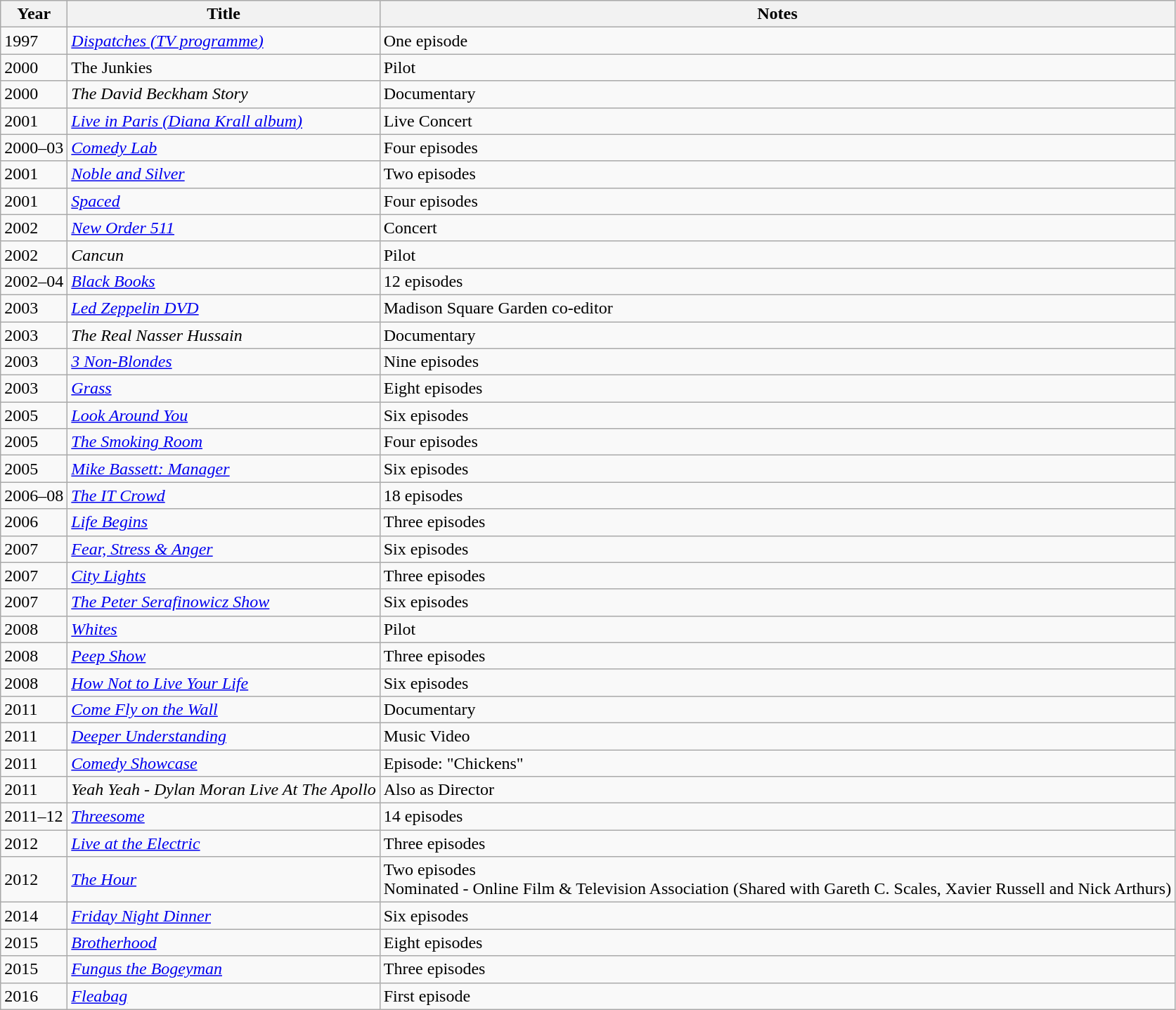<table class="wikitable sortable">
<tr>
<th>Year</th>
<th>Title</th>
<th>Notes</th>
</tr>
<tr>
<td>1997</td>
<td><em><a href='#'>Dispatches (TV programme)</a></em></td>
<td>One episode</td>
</tr>
<tr>
<td>2000</td>
<td>The Junkies</td>
<td>Pilot</td>
</tr>
<tr>
<td>2000</td>
<td><em>The David Beckham Story</em></td>
<td>Documentary</td>
</tr>
<tr>
<td>2001</td>
<td><em><a href='#'>Live in Paris (Diana Krall album)</a></em></td>
<td>Live Concert</td>
</tr>
<tr>
<td>2000–03</td>
<td><em><a href='#'>Comedy Lab</a></em></td>
<td>Four episodes</td>
</tr>
<tr>
<td>2001</td>
<td><em><a href='#'>Noble and Silver</a></em></td>
<td>Two episodes</td>
</tr>
<tr>
<td>2001</td>
<td><em><a href='#'>Spaced</a></em></td>
<td>Four episodes</td>
</tr>
<tr>
<td>2002</td>
<td><em><a href='#'>New Order 511</a></em></td>
<td>Concert</td>
</tr>
<tr>
<td>2002</td>
<td><em>Cancun</em></td>
<td>Pilot</td>
</tr>
<tr>
<td>2002–04</td>
<td><em><a href='#'>Black Books</a></em></td>
<td>12 episodes</td>
</tr>
<tr>
<td>2003</td>
<td><em><a href='#'>Led Zeppelin DVD</a></em></td>
<td>Madison Square Garden co-editor</td>
</tr>
<tr>
<td>2003</td>
<td><em>The Real Nasser Hussain</em></td>
<td>Documentary</td>
</tr>
<tr>
<td>2003</td>
<td><em><a href='#'>3 Non-Blondes</a></em></td>
<td>Nine episodes</td>
</tr>
<tr>
<td>2003</td>
<td><em><a href='#'>Grass</a></em></td>
<td>Eight episodes</td>
</tr>
<tr>
<td>2005</td>
<td><em><a href='#'>Look Around You</a></em></td>
<td>Six episodes</td>
</tr>
<tr>
<td>2005</td>
<td><em><a href='#'>The Smoking Room</a></em></td>
<td>Four episodes</td>
</tr>
<tr>
<td>2005</td>
<td><em><a href='#'>Mike Bassett: Manager</a></em></td>
<td>Six episodes</td>
</tr>
<tr>
<td>2006–08</td>
<td><em><a href='#'>The IT Crowd</a></em></td>
<td>18 episodes</td>
</tr>
<tr>
<td>2006</td>
<td><em><a href='#'>Life Begins</a></em></td>
<td>Three episodes</td>
</tr>
<tr>
<td>2007</td>
<td><em><a href='#'>Fear, Stress & Anger</a></em></td>
<td>Six episodes</td>
</tr>
<tr>
<td>2007</td>
<td><em><a href='#'>City Lights</a></em></td>
<td>Three episodes</td>
</tr>
<tr>
<td>2007</td>
<td><em><a href='#'>The Peter Serafinowicz Show</a></em></td>
<td>Six episodes</td>
</tr>
<tr>
<td>2008</td>
<td><em><a href='#'>Whites</a></em></td>
<td>Pilot</td>
</tr>
<tr>
<td>2008</td>
<td><em><a href='#'>Peep Show</a></em></td>
<td>Three episodes</td>
</tr>
<tr>
<td>2008</td>
<td><em><a href='#'>How Not to Live Your Life</a></em></td>
<td>Six episodes</td>
</tr>
<tr>
<td>2011</td>
<td><a href='#'><em>Come Fly on the Wall</em></a></td>
<td>Documentary</td>
</tr>
<tr>
<td>2011</td>
<td><em><a href='#'>Deeper Understanding</a></em></td>
<td>Music Video</td>
</tr>
<tr>
<td>2011</td>
<td><em><a href='#'>Comedy Showcase</a></em></td>
<td>Episode: "Chickens"</td>
</tr>
<tr>
<td>2011</td>
<td><em>Yeah Yeah - Dylan Moran Live At The Apollo</em></td>
<td>Also as Director</td>
</tr>
<tr>
<td>2011–12</td>
<td><em><a href='#'>Threesome</a></em></td>
<td>14 episodes</td>
</tr>
<tr>
<td>2012</td>
<td><em><a href='#'>Live at the Electric</a></em></td>
<td>Three episodes</td>
</tr>
<tr>
<td>2012</td>
<td><em><a href='#'>The Hour</a></em></td>
<td>Two episodes<br>Nominated - Online Film & Television Association (Shared with Gareth C. Scales, Xavier Russell and Nick Arthurs)</td>
</tr>
<tr>
<td>2014</td>
<td><em><a href='#'>Friday Night Dinner</a></em></td>
<td>Six episodes</td>
</tr>
<tr>
<td>2015</td>
<td><em><a href='#'>Brotherhood</a></em></td>
<td>Eight episodes</td>
</tr>
<tr>
<td>2015</td>
<td><em><a href='#'>Fungus the Bogeyman</a></em></td>
<td>Three episodes</td>
</tr>
<tr>
<td>2016</td>
<td><em><a href='#'>Fleabag</a></em></td>
<td>First episode</td>
</tr>
</table>
